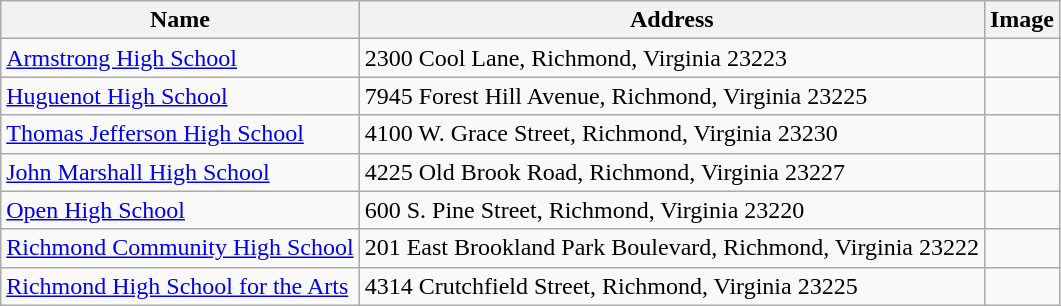<table class="wikitable">
<tr>
<th>Name</th>
<th>Address</th>
<th>Image</th>
</tr>
<tr>
<td><a href='#'>Armstrong High School</a></td>
<td>2300 Cool Lane, Richmond, Virginia 23223</td>
<td></td>
</tr>
<tr>
<td><a href='#'>Huguenot High School</a></td>
<td>7945 Forest Hill Avenue, Richmond, Virginia 23225</td>
<td></td>
</tr>
<tr>
<td><a href='#'>Thomas Jefferson High School</a></td>
<td>4100 W. Grace Street, Richmond, Virginia 23230</td>
<td></td>
</tr>
<tr>
<td><a href='#'>John Marshall High School</a></td>
<td>4225 Old Brook Road, Richmond, Virginia 23227</td>
<td></td>
</tr>
<tr>
<td><a href='#'>Open High School</a></td>
<td>600 S. Pine Street, Richmond, Virginia 23220</td>
<td></td>
</tr>
<tr>
<td><a href='#'>Richmond Community High School</a></td>
<td>201 East Brookland Park Boulevard, Richmond, Virginia 23222</td>
<td></td>
</tr>
<tr>
<td><a href='#'>Richmond High School for the Arts</a></td>
<td>4314 Crutchfield Street, Richmond, Virginia 23225</td>
<td></td>
</tr>
</table>
